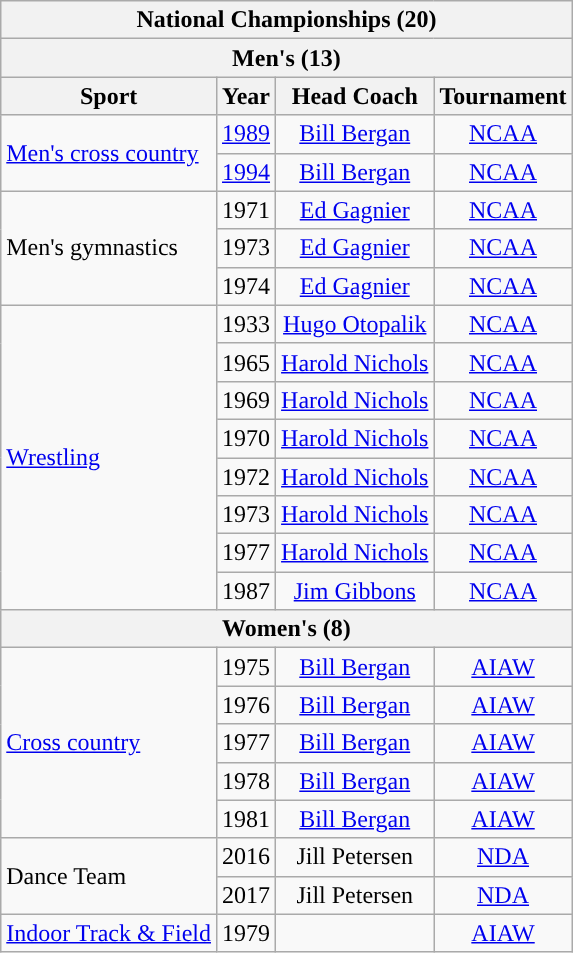<table class="wikitable">
<tr>
<th colspan="4">National Championships (20)</th>
</tr>
<tr>
<th colspan="4">Men's (13)</th>
</tr>
<tr>
<th scope="col">Sport</th>
<th scope="col">Year</th>
<th scope="col">Head Coach</th>
<th scope="col">Tournament</th>
</tr>
<tr>
<td rowspan="2"><a href='#'>Men's cross country</a></td>
<td style="text-align: center;"><a href='#'>1989</a></td>
<td style="text-align: center;"><a href='#'>Bill Bergan</a></td>
<td style="text-align: center;"><a href='#'>NCAA</a></td>
</tr>
<tr>
<td style="text-align: center;"><a href='#'>1994</a></td>
<td style="text-align: center;"><a href='#'>Bill Bergan</a></td>
<td style="text-align: center;"><a href='#'>NCAA</a></td>
</tr>
<tr>
<td rowspan="3">Men's gymnastics</td>
<td style="text-align: center;">1971</td>
<td style="text-align: center;"><a href='#'>Ed Gagnier</a></td>
<td style="text-align: center;"><a href='#'>NCAA</a></td>
</tr>
<tr>
<td style="text-align: center;">1973</td>
<td style="text-align: center;"><a href='#'>Ed Gagnier</a></td>
<td style="text-align: center;"><a href='#'>NCAA</a></td>
</tr>
<tr>
<td style="text-align: center;">1974</td>
<td style="text-align: center;"><a href='#'>Ed Gagnier</a></td>
<td style="text-align: center;"><a href='#'>NCAA</a></td>
</tr>
<tr>
<td rowspan="8"><a href='#'>Wrestling</a></td>
<td style="text-align: center;">1933</td>
<td style="text-align: center;"><a href='#'>Hugo Otopalik</a></td>
<td style="text-align: center;"><a href='#'>NCAA</a></td>
</tr>
<tr>
<td style="text-align: center;">1965</td>
<td style="text-align: center;"><a href='#'>Harold Nichols</a></td>
<td style="text-align: center;"><a href='#'>NCAA</a></td>
</tr>
<tr>
<td style="text-align: center;">1969</td>
<td style="text-align: center;"><a href='#'>Harold Nichols</a></td>
<td style="text-align: center;"><a href='#'>NCAA</a></td>
</tr>
<tr>
<td style="text-align: center;">1970</td>
<td style="text-align: center;"><a href='#'>Harold Nichols</a></td>
<td style="text-align: center;"><a href='#'>NCAA</a></td>
</tr>
<tr>
<td style="text-align: center;">1972</td>
<td style="text-align: center;"><a href='#'>Harold Nichols</a></td>
<td style="text-align: center;"><a href='#'>NCAA</a></td>
</tr>
<tr>
<td style="text-align: center;">1973</td>
<td style="text-align: center;"><a href='#'>Harold Nichols</a></td>
<td style="text-align: center;"><a href='#'>NCAA</a></td>
</tr>
<tr>
<td style="text-align: center;">1977</td>
<td style="text-align: center;"><a href='#'>Harold Nichols</a></td>
<td style="text-align: center;"><a href='#'>NCAA</a></td>
</tr>
<tr>
<td style="text-align: center;">1987</td>
<td style="text-align: center;"><a href='#'>Jim Gibbons</a></td>
<td style="text-align: center;"><a href='#'>NCAA</a></td>
</tr>
<tr>
<th colspan="4">Women's (8)</th>
</tr>
<tr>
<td rowspan="5"><a href='#'>Cross country</a></td>
<td style="text-align: center;">1975</td>
<td style="text-align: center;"><a href='#'>Bill Bergan</a></td>
<td style="text-align: center;"><a href='#'>AIAW</a></td>
</tr>
<tr>
<td style="text-align: center;">1976</td>
<td style="text-align: center;"><a href='#'>Bill Bergan</a></td>
<td style="text-align: center;"><a href='#'>AIAW</a></td>
</tr>
<tr>
<td style="text-align: center;">1977</td>
<td style="text-align: center;"><a href='#'>Bill Bergan</a></td>
<td style="text-align: center;"><a href='#'>AIAW</a></td>
</tr>
<tr>
<td style="text-align: center;">1978</td>
<td style="text-align: center;"><a href='#'>Bill Bergan</a></td>
<td style="text-align: center;"><a href='#'>AIAW</a></td>
</tr>
<tr>
<td style="text-align: center;">1981</td>
<td style="text-align: center;"><a href='#'>Bill Bergan</a></td>
<td style="text-align: center;"><a href='#'>AIAW</a></td>
</tr>
<tr>
<td rowspan="2">Dance Team</td>
<td style="text-align: center;">2016</td>
<td style="text-align: center;">Jill Petersen</td>
<td style="text-align: center;"><a href='#'>NDA</a></td>
</tr>
<tr>
<td style="text-align: center;">2017</td>
<td style="text-align: center;">Jill Petersen</td>
<td style="text-align: center;"><a href='#'>NDA</a></td>
</tr>
<tr>
<td rowspan="2"><a href='#'>Indoor Track & Field</a></td>
<td style="text-align: center;">1979</td>
<td style="text-align: center;"></td>
<td style="text-align: center;"><a href='#'>AIAW</a></td>
</tr>
</table>
